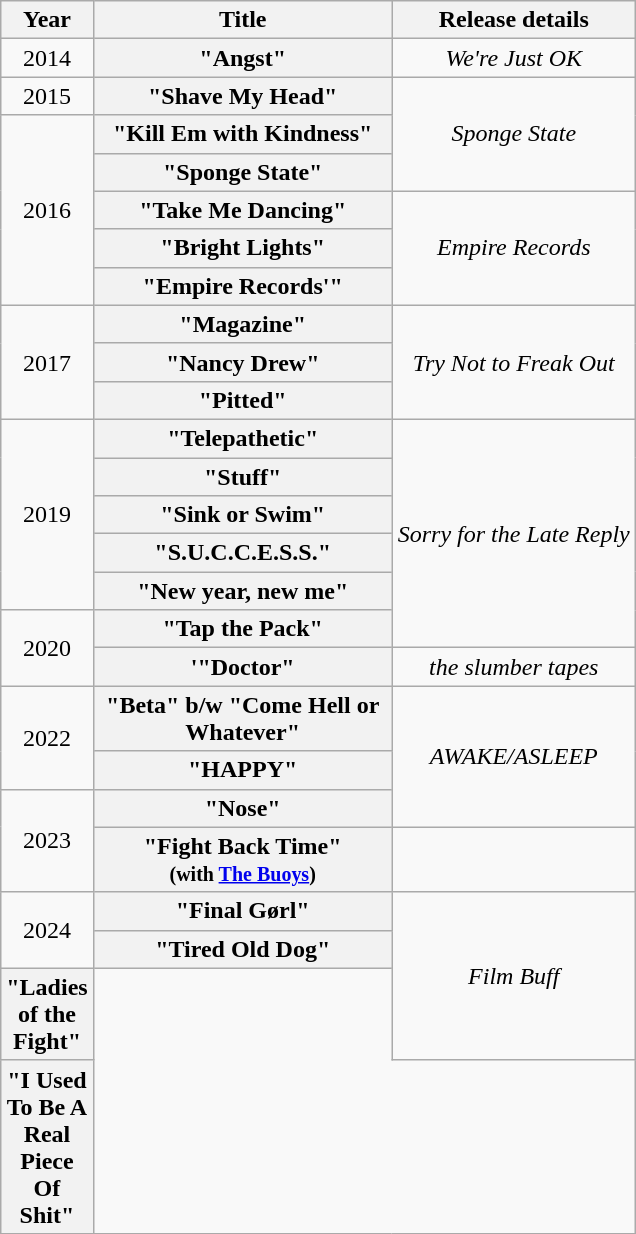<table class="wikitable plainrowheaders" style="text-align:center;">
<tr>
<th scope="col" style="width:1em;">Year</th>
<th scope="col" style="width:12em;">Title</th>
<th scope="col">Release details</th>
</tr>
<tr>
<td rowspan="1">2014</td>
<th scope="row">"Angst"</th>
<td><em>We're Just OK</em></td>
</tr>
<tr>
<td rowspan="1">2015</td>
<th scope="row">"Shave My Head"</th>
<td rowspan="3"><em>Sponge State</em></td>
</tr>
<tr>
<td rowspan="5">2016</td>
<th scope="row">"Kill Em with Kindness"</th>
</tr>
<tr>
<th scope="row">"Sponge State"</th>
</tr>
<tr>
<th scope="row">"Take Me Dancing"</th>
<td rowspan="3"><em>Empire Records</em></td>
</tr>
<tr>
<th scope="row">"Bright Lights"</th>
</tr>
<tr>
<th scope="row">"Empire Records'"</th>
</tr>
<tr>
<td rowspan="3">2017</td>
<th scope="row">"Magazine"</th>
<td rowspan="3"><em>Try Not to Freak Out</em></td>
</tr>
<tr>
<th scope="row">"Nancy Drew"</th>
</tr>
<tr>
<th scope="row">"Pitted"</th>
</tr>
<tr>
<td rowspan="5">2019</td>
<th scope="row">"Telepathetic"</th>
<td rowspan="6"><em>Sorry for the Late Reply</em></td>
</tr>
<tr>
<th scope="row">"Stuff"</th>
</tr>
<tr>
<th scope="row">"Sink or Swim"</th>
</tr>
<tr>
<th scope="row">"S.U.C.C.E.S.S."</th>
</tr>
<tr>
<th scope="row">"New year, new me"</th>
</tr>
<tr>
<td rowspan="2">2020</td>
<th scope="row">"Tap the Pack"</th>
</tr>
<tr>
<th scope="row">'"Doctor"</th>
<td><em>the slumber tapes</em></td>
</tr>
<tr>
<td rowspan="2">2022</td>
<th scope="row">"Beta" b/w "Come Hell or Whatever"</th>
<td rowspan="3"><em>AWAKE/ASLEEP</em></td>
</tr>
<tr>
<th scope="row">"HAPPY"</th>
</tr>
<tr>
<td rowspan="2">2023</td>
<th scope="row">"Nose"</th>
</tr>
<tr>
<th scope="row">"Fight Back Time" <br><small>(with <a href='#'>The Buoys</a>)</small></th>
<td></td>
</tr>
<tr>
<td rowspan="2">2024</td>
<th scope="row">"Final Gørl"</th>
<td rowspan="3"><em>Film Buff</em></td>
</tr>
<tr>
<th scope="row">"Tired Old Dog"</th>
</tr>
<tr>
<th scope="row">"Ladies of the Fight"</th>
</tr>
<tr>
<th scope="row">"I Used To Be A Real Piece Of Shit"</th>
</tr>
<tr>
</tr>
</table>
